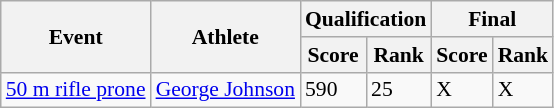<table class=wikitable style="font-size:90%">
<tr>
<th rowspan="2">Event</th>
<th rowspan="2">Athlete</th>
<th colspan="2">Qualification</th>
<th colspan="2">Final</th>
</tr>
<tr>
<th>Score</th>
<th>Rank</th>
<th>Score</th>
<th>Rank</th>
</tr>
<tr>
<td rowspan="1"><a href='#'>50 m rifle prone</a></td>
<td><a href='#'>George Johnson</a></td>
<td>590</td>
<td>25</td>
<td>X</td>
<td>X</td>
</tr>
</table>
